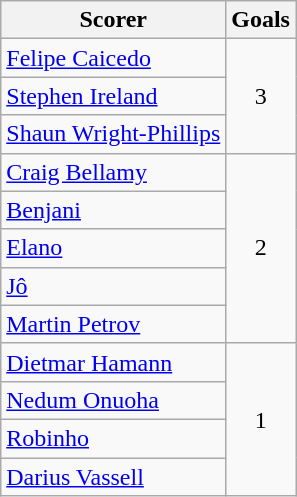<table class="wikitable">
<tr>
<th>Scorer</th>
<th>Goals</th>
</tr>
<tr>
<td> <a href='#'>Felipe Caicedo</a></td>
<td rowspan="3" style="text-align:center;">3</td>
</tr>
<tr>
<td> <a href='#'>Stephen Ireland</a></td>
</tr>
<tr>
<td> <a href='#'>Shaun Wright-Phillips</a></td>
</tr>
<tr>
<td> <a href='#'>Craig Bellamy</a></td>
<td rowspan="5" style="text-align:center;">2</td>
</tr>
<tr>
<td> <a href='#'>Benjani</a></td>
</tr>
<tr>
<td> <a href='#'>Elano</a></td>
</tr>
<tr>
<td> <a href='#'>Jô</a></td>
</tr>
<tr>
<td> <a href='#'>Martin Petrov</a></td>
</tr>
<tr>
<td> <a href='#'>Dietmar Hamann</a></td>
<td rowspan="4" style="text-align:center;">1</td>
</tr>
<tr>
<td> <a href='#'>Nedum Onuoha</a></td>
</tr>
<tr>
<td> <a href='#'>Robinho</a></td>
</tr>
<tr>
<td> <a href='#'>Darius Vassell</a></td>
</tr>
</table>
